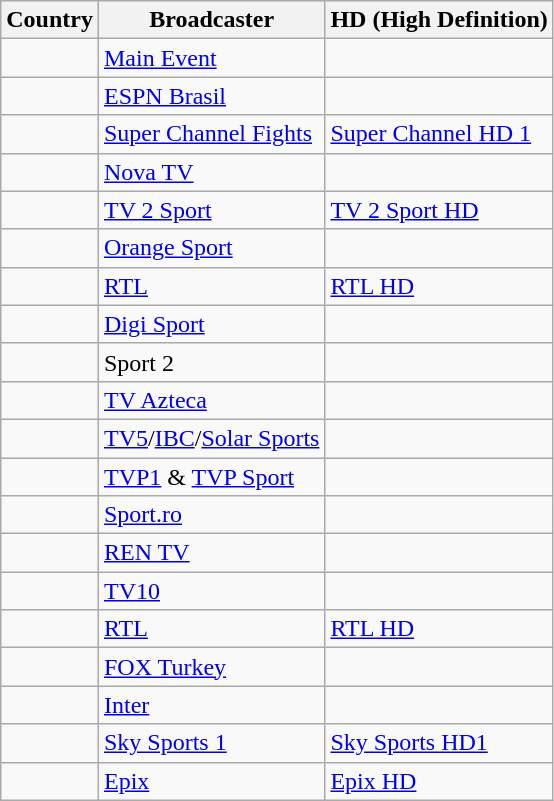<table class="wikitable">
<tr>
<th align=center>Country</th>
<th align=center>Broadcaster</th>
<th align=center>HD (High Definition)</th>
</tr>
<tr>
<td align=left></td>
<td><a href='#'>Main Event</a></td>
<td></td>
</tr>
<tr>
<td align=left></td>
<td><a href='#'>ESPN Brasil</a></td>
<td></td>
</tr>
<tr>
<td align=left></td>
<td><a href='#'>Super Channel Fights</a></td>
<td><a href='#'>Super Channel HD 1</a></td>
</tr>
<tr>
<td align=left></td>
<td><a href='#'>Nova TV</a></td>
<td></td>
</tr>
<tr>
<td align=left></td>
<td><a href='#'>TV 2 Sport</a></td>
<td><a href='#'>TV 2 Sport HD</a></td>
</tr>
<tr>
<td align=left></td>
<td><a href='#'>Orange Sport</a></td>
<td></td>
</tr>
<tr>
<td align=left></td>
<td><a href='#'>RTL</a></td>
<td><a href='#'>RTL HD</a></td>
</tr>
<tr>
<td align=left></td>
<td><a href='#'>Digi Sport</a></td>
<td></td>
</tr>
<tr>
<td align=left></td>
<td>Sport 2</td>
<td></td>
</tr>
<tr>
<td align=left></td>
<td><a href='#'>TV Azteca</a></td>
<td></td>
</tr>
<tr>
<td align=left></td>
<td><a href='#'>TV5</a>/<a href='#'>IBC</a>/<a href='#'>Solar Sports</a></td>
<td></td>
</tr>
<tr>
<td align=left></td>
<td><a href='#'>TVP1</a> & <a href='#'>TVP Sport</a></td>
<td></td>
</tr>
<tr>
<td align=left></td>
<td><a href='#'>Sport.ro</a></td>
<td></td>
</tr>
<tr>
<td align=left></td>
<td><a href='#'>REN TV</a></td>
<td></td>
</tr>
<tr>
<td align=left></td>
<td><a href='#'>TV10</a></td>
<td></td>
</tr>
<tr>
<td align=left></td>
<td><a href='#'>RTL</a></td>
<td><a href='#'>RTL HD</a></td>
</tr>
<tr>
<td align=left></td>
<td><a href='#'>FOX Turkey</a></td>
<td></td>
</tr>
<tr>
<td align=left></td>
<td><a href='#'>Inter</a></td>
<td></td>
</tr>
<tr>
<td align=left></td>
<td><a href='#'>Sky Sports 1</a></td>
<td><a href='#'>Sky Sports HD1</a></td>
</tr>
<tr>
<td align=left></td>
<td><a href='#'>Epix</a></td>
<td><a href='#'>Epix HD</a></td>
</tr>
</table>
